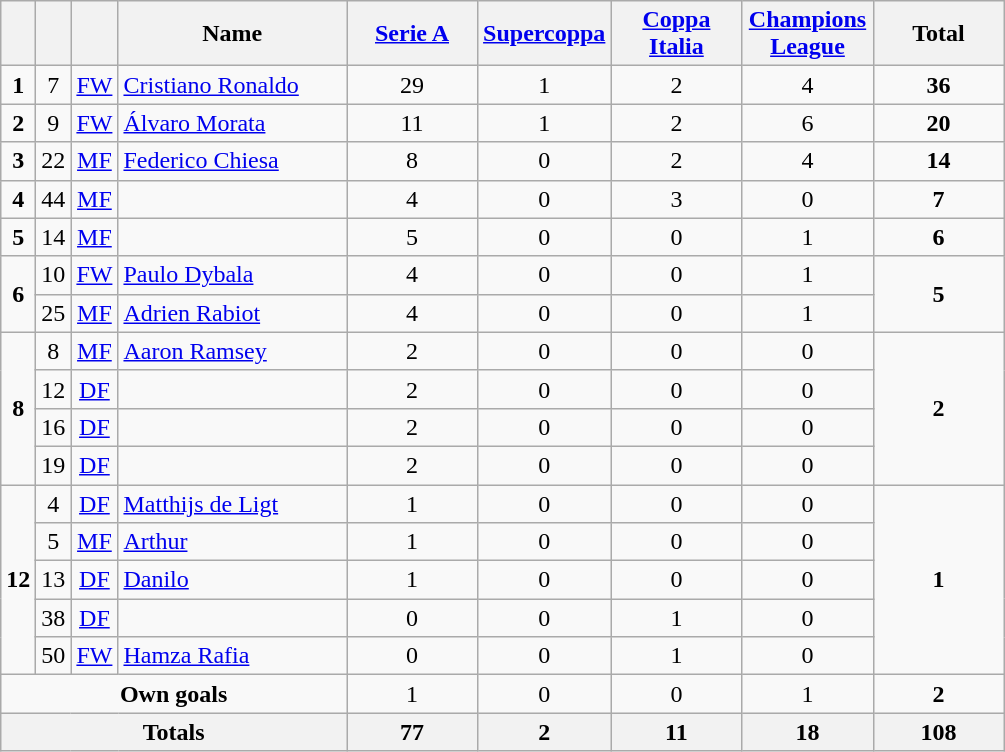<table class="wikitable sortable" style="text-align:center">
<tr>
<th width=15></th>
<th width=15></th>
<th width=15></th>
<th width=145>Name</th>
<th width=80><a href='#'>Serie A</a></th>
<th width=80><a href='#'>Supercoppa</a></th>
<th width=80><a href='#'>Coppa Italia</a></th>
<th width=80><a href='#'>Champions League</a></th>
<th width=80>Total</th>
</tr>
<tr>
<td><strong>1</strong></td>
<td>7</td>
<td><a href='#'>FW</a></td>
<td align=left> <a href='#'>Cristiano Ronaldo</a></td>
<td>29</td>
<td>1</td>
<td>2</td>
<td>4</td>
<td><strong>36</strong></td>
</tr>
<tr>
<td><strong>2</strong></td>
<td>9</td>
<td><a href='#'>FW</a></td>
<td align=left> <a href='#'>Álvaro Morata</a></td>
<td>11</td>
<td>1</td>
<td>2</td>
<td>6</td>
<td><strong>20</strong></td>
</tr>
<tr>
<td><strong>3</strong></td>
<td>22</td>
<td><a href='#'>MF</a></td>
<td align=left> <a href='#'>Federico Chiesa</a></td>
<td>8</td>
<td>0</td>
<td>2</td>
<td>4</td>
<td><strong>14</strong></td>
</tr>
<tr>
<td><strong>4</strong></td>
<td>44</td>
<td><a href='#'>MF</a></td>
<td align=left></td>
<td>4</td>
<td>0</td>
<td>3</td>
<td>0</td>
<td><strong>7</strong></td>
</tr>
<tr>
<td><strong>5</strong></td>
<td>14</td>
<td><a href='#'>MF</a></td>
<td align=left></td>
<td>5</td>
<td>0</td>
<td>0</td>
<td>1</td>
<td><strong>6</strong></td>
</tr>
<tr>
<td rowspan="2"><strong>6</strong></td>
<td>10</td>
<td><a href='#'>FW</a></td>
<td align=left> <a href='#'>Paulo Dybala</a></td>
<td>4</td>
<td>0</td>
<td>0</td>
<td>1</td>
<td rowspan="2"><strong>5</strong></td>
</tr>
<tr>
<td>25</td>
<td><a href='#'>MF</a></td>
<td align=left> <a href='#'>Adrien Rabiot</a></td>
<td>4</td>
<td>0</td>
<td>0</td>
<td>1</td>
</tr>
<tr>
<td rowspan=4><strong>8</strong></td>
<td>8</td>
<td><a href='#'>MF</a></td>
<td align=left> <a href='#'>Aaron Ramsey</a></td>
<td>2</td>
<td>0</td>
<td>0</td>
<td>0</td>
<td rowspan=4><strong>2</strong></td>
</tr>
<tr>
<td>12</td>
<td><a href='#'>DF</a></td>
<td align=left></td>
<td>2</td>
<td>0</td>
<td>0</td>
<td>0</td>
</tr>
<tr>
<td>16</td>
<td><a href='#'>DF</a></td>
<td align=left></td>
<td>2</td>
<td>0</td>
<td>0</td>
<td>0</td>
</tr>
<tr>
<td>19</td>
<td><a href='#'>DF</a></td>
<td align=left></td>
<td>2</td>
<td>0</td>
<td>0</td>
<td>0</td>
</tr>
<tr>
<td rowspan=5><strong>12</strong></td>
<td>4</td>
<td><a href='#'>DF</a></td>
<td align=left> <a href='#'>Matthijs de Ligt</a></td>
<td>1</td>
<td>0</td>
<td>0</td>
<td>0</td>
<td rowspan=5><strong>1</strong></td>
</tr>
<tr>
<td>5</td>
<td><a href='#'>MF</a></td>
<td align=left> <a href='#'>Arthur</a></td>
<td>1</td>
<td>0</td>
<td>0</td>
<td>0</td>
</tr>
<tr>
<td>13</td>
<td><a href='#'>DF</a></td>
<td align=left> <a href='#'>Danilo</a></td>
<td>1</td>
<td>0</td>
<td>0</td>
<td>0</td>
</tr>
<tr>
<td>38</td>
<td><a href='#'>DF</a></td>
<td align=left></td>
<td>0</td>
<td>0</td>
<td>1</td>
<td>0</td>
</tr>
<tr>
<td>50</td>
<td><a href='#'>FW</a></td>
<td align=left> <a href='#'>Hamza Rafia</a></td>
<td>0</td>
<td>0</td>
<td>1</td>
<td>0</td>
</tr>
<tr>
<td colspan=4><strong>Own goals</strong></td>
<td>1</td>
<td>0</td>
<td>0</td>
<td>1</td>
<td><strong>2</strong></td>
</tr>
<tr>
<th colspan=4>Totals</th>
<th>77</th>
<th>2</th>
<th>11</th>
<th>18</th>
<th>108</th>
</tr>
</table>
